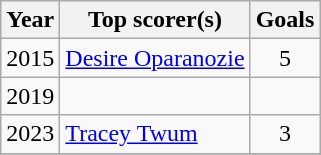<table class="wikitable">
<tr>
<th>Year</th>
<th>Top scorer(s)</th>
<th>Goals</th>
</tr>
<tr>
<td>2015</td>
<td> <a href='#'>Desire Oparanozie</a></td>
<td align=center>5</td>
</tr>
<tr>
<td>2019</td>
<td></td>
<td></td>
</tr>
<tr>
<td>2023</td>
<td> <a href='#'>Tracey Twum</a></td>
<td align=center>3</td>
</tr>
<tr>
</tr>
</table>
